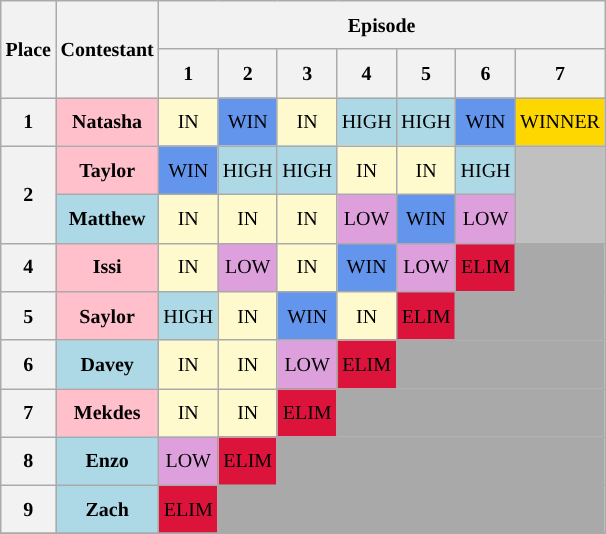<table class="wikitable" style="text-align: center; font-size: 10pt; line-height:26px;">
<tr>
<th rowspan="2">Place</th>
<th rowspan="2">Contestant</th>
<th colspan="10">Episode</th>
</tr>
<tr>
<th colspan="1">1</th>
<th colspan="1">2</th>
<th colspan="1">3</th>
<th colspan="1">4</th>
<th colspan="1">5</th>
<th colspan="1">6</th>
<th colspan="1">7</th>
</tr>
<tr>
<th rowspan="1">1</th>
<th style="background:pink">Natasha</th>
<td style="background:lemonchiffon;">IN</td>
<td style="background:cornflowerblue;">WIN</td>
<td style="background:lemonchiffon;">IN</td>
<td style="background:lightblue;">HIGH</td>
<td style="background:lightblue;">HIGH</td>
<td style="background:cornflowerblue;">WIN</td>
<td style="background:gold;">WINNER</td>
</tr>
<tr>
<th rowspan="2">2</th>
<th style="background:pink">Taylor</th>
<td style="background:cornflowerblue;">WIN</td>
<td style="background:lightblue;">HIGH</td>
<td style="background:lightblue;">HIGH</td>
<td style="background:lemonchiffon;">IN</td>
<td style="background:lemonchiffon;">IN</td>
<td style="background:lightblue;">HIGH</td>
<td style="background:silver;" rowspan="2"></td>
</tr>
<tr>
<th style="background:lightblue">Matthew</th>
<td style="background:lemonchiffon;">IN</td>
<td style="background:lemonchiffon;">IN</td>
<td style="background:lemonchiffon;">IN</td>
<td style="background:plum;">LOW</td>
<td style="background:cornflowerblue;">WIN</td>
<td style="background:plum;">LOW</td>
</tr>
<tr>
<th rowspan=1>4</th>
<th style="background:pink">Issi</th>
<td style="background:lemonchiffon;">IN</td>
<td style="background:plum;">LOW</td>
<td style="background:lemonchiffon;">IN</td>
<td style="background:cornflowerblue;">WIN</td>
<td style="background:plum;">LOW</td>
<td style="background:crimson;">ELIM</td>
<td colspan="1" style="background:Darkgrey;" colspan"="1"></td>
</tr>
<tr>
<th rowspan="1">5</th>
<th style="background:pink">Saylor</th>
<td style="background:lightblue;">HIGH</td>
<td style="background:lemonchiffon;">IN</td>
<td style="background:cornflowerblue;">WIN</td>
<td style="background:lemonchiffon;">IN</td>
<td style="background:crimson;">ELIM</td>
<td colspan="2" style="background:Darkgrey;" colspan"="1"></td>
</tr>
<tr>
<th rowspan="1">6</th>
<th style="background:lightblue">Davey</th>
<td style="background:lemonchiffon;">IN</td>
<td style="background:lemonchiffon;">IN</td>
<td style="background:plum;">LOW</td>
<td style="background:crimson;">ELIM</td>
<td colspan="3" style="background:Darkgrey;" colspan"="1"></td>
</tr>
<tr>
<th rowspan="1">7</th>
<th style="background:pink">Mekdes</th>
<td style="background:lemonchiffon;">IN</td>
<td style="background:lemonchiffon;">IN</td>
<td style="background:crimson;">ELIM</td>
<td colspan="4" style="background:Darkgrey;" colspan"="1"></td>
</tr>
<tr>
<th rowspan="1">8</th>
<th style="background:lightblue">Enzo</th>
<td style="background:plum;">LOW</td>
<td style="background:crimson;">ELIM</td>
<td colspan="5" style="background:Darkgrey;" colspan"="1"></td>
</tr>
<tr>
<th rowspan="1">9</th>
<th style="background:lightblue">Zach</th>
<td style="background:crimson;">ELIM</td>
<td colspan="6" style="background:Darkgrey;" colspan"="1"></td>
</tr>
<tr>
</tr>
</table>
